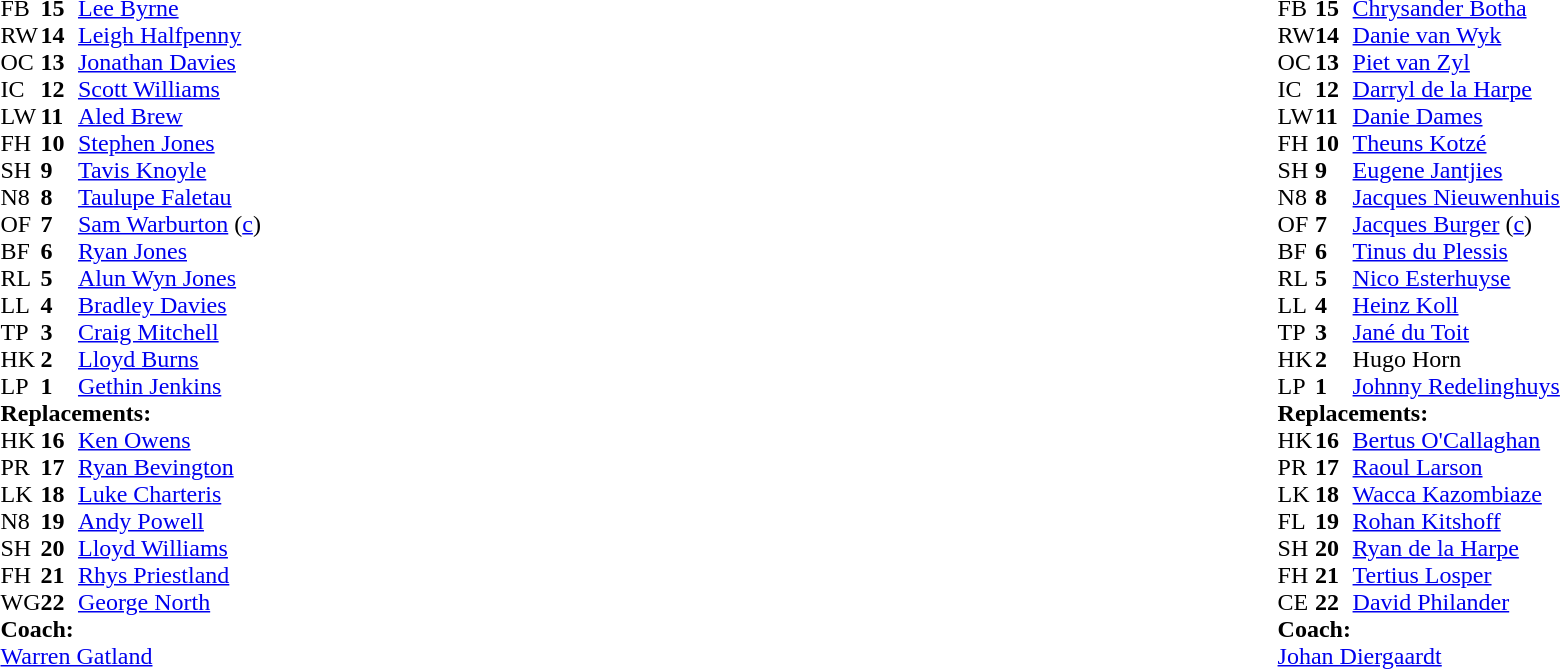<table width="100%">
<tr>
<td style="vertical-align:top" width="50%"><br><table cellspacing="0" cellpadding="0">
<tr>
<th width="25"></th>
<th width="25"></th>
</tr>
<tr>
<td>FB</td>
<td><strong>15</strong></td>
<td><a href='#'>Lee Byrne</a></td>
</tr>
<tr>
<td>RW</td>
<td><strong>14</strong></td>
<td><a href='#'>Leigh Halfpenny</a></td>
</tr>
<tr>
<td>OC</td>
<td><strong>13</strong></td>
<td><a href='#'>Jonathan Davies</a></td>
</tr>
<tr>
<td>IC</td>
<td><strong>12</strong></td>
<td><a href='#'>Scott Williams</a></td>
</tr>
<tr>
<td>LW</td>
<td><strong>11</strong></td>
<td><a href='#'>Aled Brew</a></td>
<td></td>
<td></td>
</tr>
<tr>
<td>FH</td>
<td><strong>10</strong></td>
<td><a href='#'>Stephen Jones</a></td>
<td></td>
<td></td>
</tr>
<tr>
<td>SH</td>
<td><strong>9</strong></td>
<td><a href='#'>Tavis Knoyle</a></td>
<td></td>
<td></td>
</tr>
<tr>
<td>N8</td>
<td><strong>8</strong></td>
<td><a href='#'>Taulupe Faletau</a></td>
<td></td>
<td></td>
</tr>
<tr>
<td>OF</td>
<td><strong>7</strong></td>
<td><a href='#'>Sam Warburton</a> (<a href='#'>c</a>)</td>
<td></td>
<td></td>
</tr>
<tr>
<td>BF</td>
<td><strong>6</strong></td>
<td><a href='#'>Ryan Jones</a></td>
</tr>
<tr>
<td>RL</td>
<td><strong>5</strong></td>
<td><a href='#'>Alun Wyn Jones</a></td>
</tr>
<tr>
<td>LL</td>
<td><strong>4</strong></td>
<td><a href='#'>Bradley Davies</a></td>
</tr>
<tr>
<td>TP</td>
<td><strong>3</strong></td>
<td><a href='#'>Craig Mitchell</a></td>
</tr>
<tr>
<td>HK</td>
<td><strong>2</strong></td>
<td><a href='#'>Lloyd Burns</a></td>
<td></td>
<td></td>
</tr>
<tr>
<td>LP</td>
<td><strong>1</strong></td>
<td><a href='#'>Gethin Jenkins</a></td>
<td></td>
<td></td>
</tr>
<tr>
<td colspan=3><strong>Replacements:</strong></td>
</tr>
<tr>
<td>HK</td>
<td><strong>16</strong></td>
<td><a href='#'>Ken Owens</a></td>
<td></td>
<td></td>
</tr>
<tr>
<td>PR</td>
<td><strong>17</strong></td>
<td><a href='#'>Ryan Bevington</a></td>
<td></td>
<td></td>
</tr>
<tr>
<td>LK</td>
<td><strong>18</strong></td>
<td><a href='#'>Luke Charteris</a></td>
<td></td>
<td></td>
</tr>
<tr>
<td>N8</td>
<td><strong>19</strong></td>
<td><a href='#'>Andy Powell</a></td>
<td></td>
<td></td>
</tr>
<tr>
<td>SH</td>
<td><strong>20</strong></td>
<td><a href='#'>Lloyd Williams</a></td>
<td></td>
<td></td>
</tr>
<tr>
<td>FH</td>
<td><strong>21</strong></td>
<td><a href='#'>Rhys Priestland</a></td>
<td></td>
<td></td>
</tr>
<tr>
<td>WG</td>
<td><strong>22</strong></td>
<td><a href='#'>George North</a></td>
<td></td>
<td></td>
</tr>
<tr>
<td colspan=3><strong>Coach:</strong></td>
</tr>
<tr>
<td colspan="4"> <a href='#'>Warren Gatland</a></td>
</tr>
</table>
</td>
<td style="vertical-align:top"></td>
<td style="vertical-align:top" width="50%"><br><table cellspacing="0" cellpadding="0" align="center">
<tr>
<th width="25"></th>
<th width="25"></th>
</tr>
<tr>
<td>FB</td>
<td><strong>15</strong></td>
<td><a href='#'>Chrysander Botha</a></td>
</tr>
<tr>
<td>RW</td>
<td><strong>14</strong></td>
<td><a href='#'>Danie van Wyk</a></td>
</tr>
<tr>
<td>OC</td>
<td><strong>13</strong></td>
<td><a href='#'>Piet van Zyl</a></td>
</tr>
<tr>
<td>IC</td>
<td><strong>12</strong></td>
<td><a href='#'>Darryl de la Harpe</a></td>
<td></td>
<td></td>
</tr>
<tr>
<td>LW</td>
<td><strong>11</strong></td>
<td><a href='#'>Danie Dames</a></td>
<td></td>
<td></td>
</tr>
<tr>
<td>FH</td>
<td><strong>10</strong></td>
<td><a href='#'>Theuns Kotzé</a></td>
<td></td>
<td></td>
</tr>
<tr>
<td>SH</td>
<td><strong>9</strong></td>
<td><a href='#'>Eugene Jantjies</a></td>
</tr>
<tr>
<td>N8</td>
<td><strong>8</strong></td>
<td><a href='#'>Jacques Nieuwenhuis</a></td>
<td></td>
<td></td>
<td></td>
<td></td>
</tr>
<tr>
<td>OF</td>
<td><strong>7</strong></td>
<td><a href='#'>Jacques Burger</a> (<a href='#'>c</a>)</td>
</tr>
<tr>
<td>BF</td>
<td><strong>6</strong></td>
<td><a href='#'>Tinus du Plessis</a></td>
<td></td>
<td></td>
</tr>
<tr>
<td>RL</td>
<td><strong>5</strong></td>
<td><a href='#'>Nico Esterhuyse</a></td>
</tr>
<tr>
<td>LL</td>
<td><strong>4</strong></td>
<td><a href='#'>Heinz Koll</a></td>
<td></td>
<td></td>
</tr>
<tr>
<td>TP</td>
<td><strong>3</strong></td>
<td><a href='#'>Jané du Toit</a></td>
</tr>
<tr>
<td>HK</td>
<td><strong>2</strong></td>
<td>Hugo Horn</td>
<td></td>
<td></td>
</tr>
<tr>
<td>LP</td>
<td><strong>1</strong></td>
<td><a href='#'>Johnny Redelinghuys</a></td>
<td></td>
<td></td>
<td></td>
<td></td>
</tr>
<tr>
<td colspan=3><strong>Replacements:</strong></td>
</tr>
<tr>
<td>HK</td>
<td><strong>16</strong></td>
<td><a href='#'>Bertus O'Callaghan</a></td>
<td></td>
<td></td>
</tr>
<tr>
<td>PR</td>
<td><strong>17</strong></td>
<td><a href='#'>Raoul Larson</a></td>
<td></td>
<td></td>
</tr>
<tr>
<td>LK</td>
<td><strong>18</strong></td>
<td><a href='#'>Wacca Kazombiaze</a></td>
<td></td>
<td></td>
</tr>
<tr>
<td>FL</td>
<td><strong>19</strong></td>
<td><a href='#'>Rohan Kitshoff</a></td>
<td></td>
<td></td>
</tr>
<tr>
<td>SH</td>
<td><strong>20</strong></td>
<td><a href='#'>Ryan de la Harpe</a></td>
<td></td>
<td></td>
</tr>
<tr>
<td>FH</td>
<td><strong>21</strong></td>
<td><a href='#'>Tertius Losper</a></td>
<td></td>
<td></td>
</tr>
<tr>
<td>CE</td>
<td><strong>22</strong></td>
<td><a href='#'>David Philander</a></td>
<td></td>
<td></td>
</tr>
<tr>
<td colspan=3><strong>Coach:</strong></td>
</tr>
<tr>
<td colspan="4"><a href='#'>Johan Diergaardt</a></td>
</tr>
</table>
</td>
</tr>
</table>
